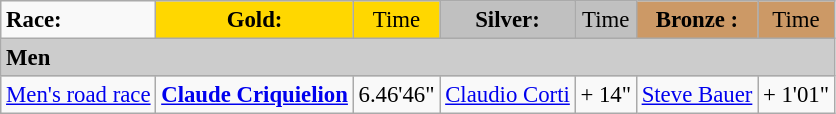<table class="wikitable" style="text-align: left; font-size: 95%; border: gray solid 1px; border-collapse: collapse;">
<tr>
<td><strong>Race:</strong></td>
<td style="text-align:center;background-color:gold;"><strong>Gold:</strong></td>
<td style="text-align:center;background-color:gold;">Time</td>
<td style="text-align:center;background-color:silver;"><strong>Silver:</strong></td>
<td style="text-align:center;background-color:silver;">Time</td>
<td style="text-align:center;background-color:#CC9966;"><strong>Bronze :</strong></td>
<td style="text-align:center;background-color:#CC9966;">Time</td>
</tr>
<tr bgcolor="#cccccc">
<td colspan=7><strong>Men</strong></td>
</tr>
<tr>
<td><a href='#'>Men's road race</a><br></td>
<td><strong><a href='#'>Claude Criquielion</a></strong><br><small></small></td>
<td>6.46'46"</td>
<td><a href='#'>Claudio Corti</a><br><small></small></td>
<td>+ 14"</td>
<td><a href='#'>Steve Bauer</a><br><small></small></td>
<td>+ 1'01"</td>
</tr>
</table>
